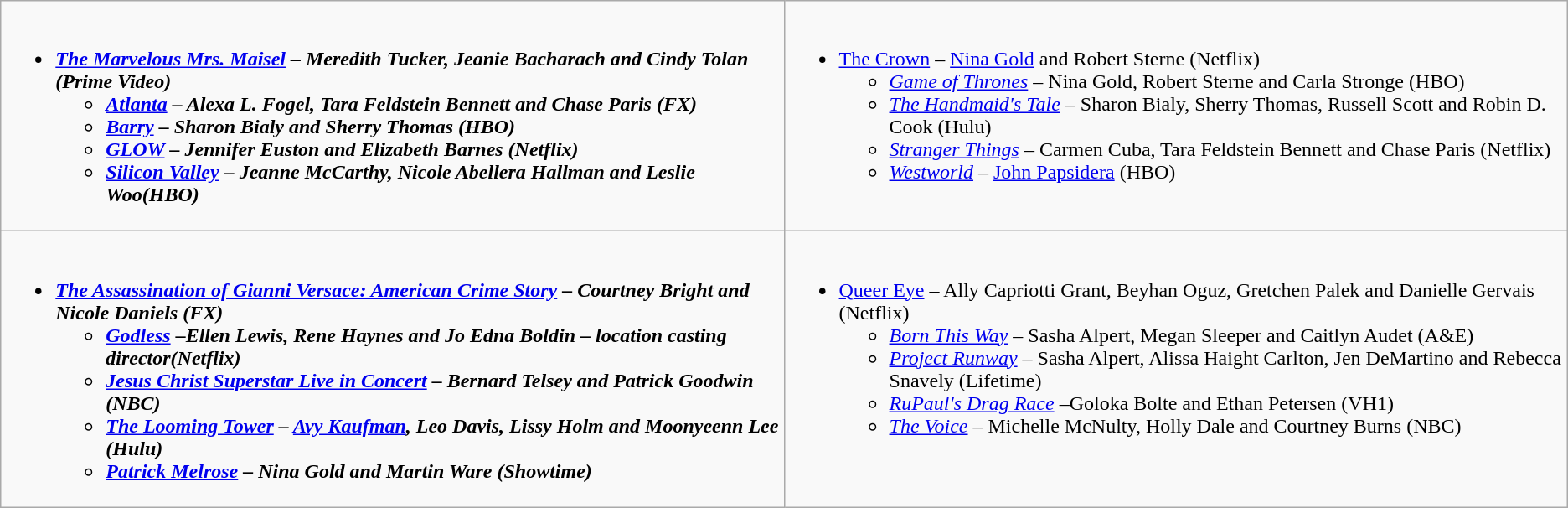<table class="wikitable">
<tr>
<td style="vertical-align:top;" width="50%"><br><ul><li><strong><em><a href='#'>The Marvelous Mrs. Maisel</a><em> –  Meredith Tucker, Jeanie Bacharach and Cindy Tolan  (Prime Video)<strong><ul><li></em><a href='#'>Atlanta</a><em> –  Alexa L. Fogel, Tara Feldstein Bennett and Chase Paris (FX)</li><li></em><a href='#'>Barry</a><em> – Sharon Bialy and Sherry Thomas (HBO)</li><li></em><a href='#'>GLOW</a><em> – 	Jennifer Euston and Elizabeth Barnes (Netflix)</li><li></em><a href='#'>Silicon Valley</a><em> – Jeanne McCarthy, Nicole Abellera Hallman and Leslie Woo(HBO)</li></ul></li></ul></td>
<td style="vertical-align:top;" width="50%"><br><ul><li></em></strong><a href='#'>The Crown</a></em> – <a href='#'>Nina Gold</a> and Robert Sterne (Netflix)</strong><ul><li><em><a href='#'>Game of Thrones</a></em> – Nina Gold, Robert Sterne and Carla Stronge (HBO)</li><li><em><a href='#'>The Handmaid's Tale</a></em> – Sharon Bialy, Sherry Thomas, Russell Scott and Robin D. Cook (Hulu)</li><li><em><a href='#'>Stranger Things</a></em> – Carmen Cuba, Tara Feldstein Bennett and Chase Paris (Netflix)</li><li><em><a href='#'>Westworld</a></em> – <a href='#'>John Papsidera</a> (HBO)</li></ul></li></ul></td>
</tr>
<tr>
<td style="vertical-align:top;" width="50%"><br><ul><li><strong><em><a href='#'>The Assassination of Gianni Versace: American Crime Story</a><em> – Courtney Bright and Nicole Daniels (FX)<strong><ul><li></em><a href='#'>Godless</a><em> –Ellen Lewis, Rene Haynes and Jo Edna Boldin – location casting director(Netflix)</li><li></em><a href='#'>Jesus Christ Superstar Live in Concert</a><em> – Bernard Telsey and Patrick Goodwin (NBC)</li><li></em><a href='#'>The Looming Tower</a><em> – <a href='#'>Avy Kaufman</a>, Leo Davis, Lissy Holm and Moonyeenn Lee (Hulu)</li><li></em><a href='#'>Patrick Melrose</a><em> – Nina Gold and Martin Ware (Showtime)</li></ul></li></ul></td>
<td style="vertical-align:top;" width="50%"><br><ul><li></em></strong><a href='#'>Queer Eye</a></em> – Ally Capriotti Grant, Beyhan Oguz, Gretchen Palek and Danielle Gervais (Netflix)</strong><ul><li><em><a href='#'>Born This Way</a></em> – Sasha Alpert, Megan Sleeper and Caitlyn Audet (A&E)</li><li><em><a href='#'>Project Runway</a></em> – Sasha Alpert, Alissa Haight Carlton, Jen DeMartino and Rebecca Snavely (Lifetime)</li><li><em><a href='#'>RuPaul's Drag Race</a></em> –Goloka Bolte and Ethan Petersen (VH1)</li><li><em><a href='#'>The Voice</a></em> – Michelle McNulty, Holly Dale and Courtney Burns (NBC)</li></ul></li></ul></td>
</tr>
</table>
